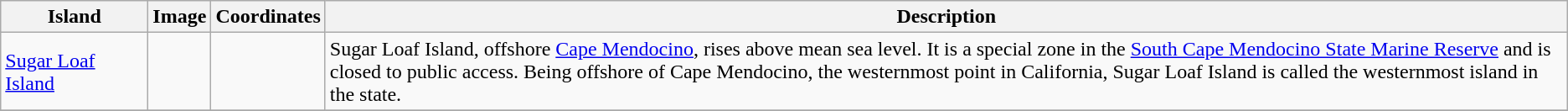<table class="wikitable">
<tr>
<th width=110>Island</th>
<th>Image</th>
<th>Coordinates</th>
<th>Description</th>
</tr>
<tr>
<td><a href='#'>Sugar Loaf Island</a></td>
<td></td>
<td></td>
<td>Sugar Loaf Island, offshore <a href='#'>Cape Mendocino</a>, rises  above mean sea level.  It is a special zone in the <a href='#'>South Cape Mendocino State Marine Reserve</a> and is closed to public access.  Being offshore of Cape Mendocino, the westernmost point in California, Sugar Loaf Island is called the westernmost island in the state.</td>
</tr>
<tr>
</tr>
</table>
